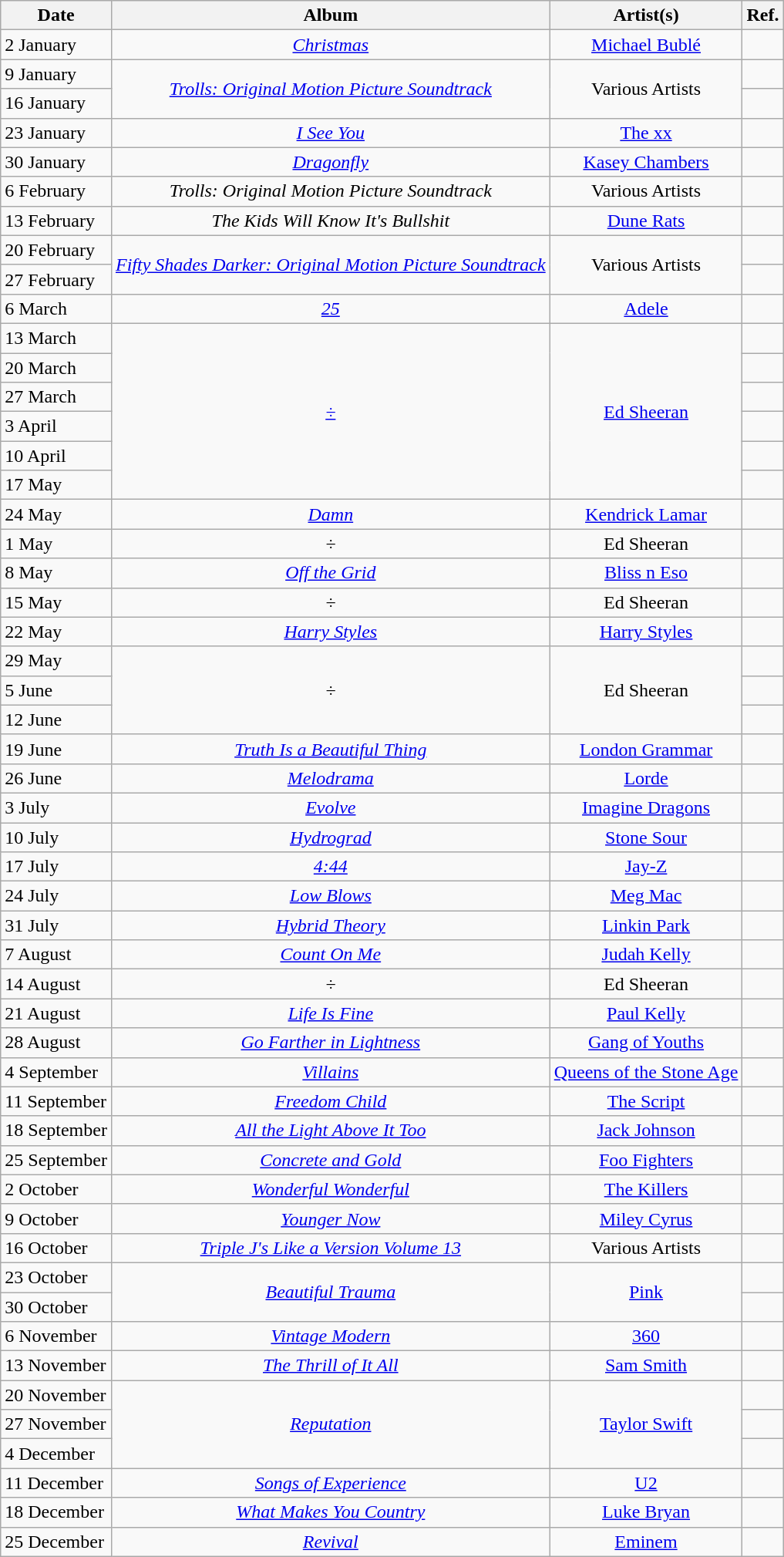<table class="wikitable">
<tr>
<th style="text-align: center;">Date</th>
<th style="text-align: center;">Album</th>
<th style="text-align: center;">Artist(s)</th>
<th style="text-align: center;">Ref.</th>
</tr>
<tr>
<td>2 January</td>
<td style="text-align: center;"><em><a href='#'>Christmas</a></em></td>
<td style="text-align: center;"><a href='#'>Michael Bublé</a></td>
<td style="text-align: center;"></td>
</tr>
<tr>
<td>9 January</td>
<td rowspan="2" style="text-align: center;"><em><a href='#'>Trolls: Original Motion Picture Soundtrack</a></em></td>
<td rowspan="2" style="text-align: center;">Various Artists</td>
<td style="text-align: center;"></td>
</tr>
<tr>
<td>16 January</td>
<td style="text-align: center;"></td>
</tr>
<tr>
<td>23 January</td>
<td style="text-align: center;"><em><a href='#'>I See You</a></em></td>
<td style="text-align: center;"><a href='#'>The xx</a></td>
<td style="text-align: center;"></td>
</tr>
<tr>
<td>30 January</td>
<td style="text-align: center;"><em><a href='#'>Dragonfly</a></em></td>
<td style="text-align: center;"><a href='#'>Kasey Chambers</a></td>
<td style="text-align: center;"></td>
</tr>
<tr>
<td>6 February</td>
<td style="text-align: center;"><em>Trolls: Original Motion Picture Soundtrack</em></td>
<td style="text-align: center;">Various Artists</td>
<td style="text-align: center;"></td>
</tr>
<tr>
<td>13 February</td>
<td style="text-align: center;"><em>The Kids Will Know It's Bullshit</em></td>
<td style="text-align: center;"><a href='#'>Dune Rats</a></td>
<td style="text-align: center;"></td>
</tr>
<tr>
<td>20 February</td>
<td style="text-align: center;" rowspan="2"><em><a href='#'>Fifty Shades Darker: Original Motion Picture Soundtrack</a></em></td>
<td style="text-align: center;" rowspan="2">Various Artists</td>
<td style="text-align: center;"></td>
</tr>
<tr>
<td>27 February</td>
<td style="text-align: center;"></td>
</tr>
<tr>
<td>6 March</td>
<td style="text-align: center;"><em><a href='#'>25</a></em></td>
<td style="text-align: center;"><a href='#'>Adele</a></td>
<td style="text-align: center;"></td>
</tr>
<tr>
<td>13 March</td>
<td style="text-align: center;" rowspan="6"><em><a href='#'>÷</a></em></td>
<td style="text-align: center;" rowspan="6"><a href='#'>Ed Sheeran</a></td>
<td style="text-align: center;"></td>
</tr>
<tr>
<td>20 March</td>
<td style="text-align: center;"></td>
</tr>
<tr>
<td>27 March</td>
<td style="text-align: center;"></td>
</tr>
<tr>
<td>3 April</td>
<td style="text-align: center;"></td>
</tr>
<tr>
<td>10 April</td>
<td style="text-align: center;"></td>
</tr>
<tr>
<td>17 May</td>
<td style="text-align: center;"></td>
</tr>
<tr>
<td>24 May</td>
<td style="text-align: center;"><em><a href='#'>Damn</a></em></td>
<td style="text-align: center;"><a href='#'>Kendrick Lamar</a></td>
<td style="text-align: center;"></td>
</tr>
<tr>
<td>1 May</td>
<td style="text-align: center;"><em>÷</em></td>
<td style="text-align: center;">Ed Sheeran</td>
<td style="text-align: center;"></td>
</tr>
<tr>
<td>8 May</td>
<td style="text-align: center;"><em><a href='#'>Off the Grid</a></em></td>
<td style="text-align: center;"><a href='#'>Bliss n Eso</a></td>
<td style="text-align: center;"></td>
</tr>
<tr>
<td>15 May</td>
<td style="text-align: center;"><em>÷</em></td>
<td style="text-align: center;">Ed Sheeran</td>
<td style="text-align: center;"></td>
</tr>
<tr>
<td>22 May</td>
<td style="text-align: center;"><em><a href='#'>Harry Styles</a></em></td>
<td style="text-align: center;"><a href='#'>Harry Styles</a></td>
<td style="text-align: center;"></td>
</tr>
<tr>
<td>29 May</td>
<td style="text-align: center;" rowspan="3"><em>÷</em></td>
<td style="text-align: center;" rowspan="3">Ed Sheeran</td>
<td style="text-align: center;"></td>
</tr>
<tr>
<td>5 June</td>
<td style="text-align: center;"></td>
</tr>
<tr>
<td>12 June</td>
<td style="text-align: center;"></td>
</tr>
<tr>
<td>19 June</td>
<td style="text-align: center;"><em><a href='#'>Truth Is a Beautiful Thing</a></em></td>
<td style="text-align: center;"><a href='#'>London Grammar</a></td>
<td style="text-align: center;"></td>
</tr>
<tr>
<td>26 June</td>
<td style="text-align: center;"><em><a href='#'>Melodrama</a></em></td>
<td style="text-align: center;"><a href='#'>Lorde</a></td>
<td style="text-align: center;"></td>
</tr>
<tr>
<td>3 July</td>
<td style="text-align: center;"><em><a href='#'>Evolve</a></em></td>
<td style="text-align: center;"><a href='#'>Imagine Dragons</a></td>
<td style="text-align: center;"></td>
</tr>
<tr>
<td>10 July</td>
<td style="text-align: center;"><em><a href='#'>Hydrograd</a></em></td>
<td style="text-align: center;"><a href='#'>Stone Sour</a></td>
<td style="text-align: center;"></td>
</tr>
<tr>
<td>17 July</td>
<td style="text-align: center;"><em><a href='#'>4:44</a></em></td>
<td style="text-align: center;"><a href='#'>Jay-Z</a></td>
<td style="text-align: center;"></td>
</tr>
<tr>
<td>24 July</td>
<td style="text-align: center;"><em><a href='#'>Low Blows</a></em></td>
<td style="text-align: center;"><a href='#'>Meg Mac</a></td>
<td style="text-align: center;"></td>
</tr>
<tr>
<td>31 July</td>
<td style="text-align: center;"><em><a href='#'>Hybrid Theory</a></em></td>
<td style="text-align: center;"><a href='#'>Linkin Park</a></td>
<td style="text-align: center;"></td>
</tr>
<tr>
<td>7 August</td>
<td style="text-align: center;"><em><a href='#'>Count On Me</a></em></td>
<td style="text-align: center;"><a href='#'>Judah Kelly</a></td>
<td style="text-align: center;"></td>
</tr>
<tr>
<td>14 August</td>
<td style="text-align: center;"><em>÷</em></td>
<td style="text-align: center;">Ed Sheeran</td>
<td style="text-align: center;"></td>
</tr>
<tr>
<td>21 August</td>
<td style="text-align: center;"><em><a href='#'>Life Is Fine</a></em></td>
<td style="text-align: center;"><a href='#'>Paul Kelly</a></td>
<td style="text-align: center;"></td>
</tr>
<tr>
<td>28 August</td>
<td style="text-align: center;"><em><a href='#'>Go Farther in Lightness</a></em></td>
<td style="text-align: center;"><a href='#'>Gang of Youths</a></td>
<td style="text-align: center;"></td>
</tr>
<tr>
<td>4 September</td>
<td style="text-align: center;"><em><a href='#'>Villains</a></em></td>
<td style="text-align: center;"><a href='#'>Queens of the Stone Age</a></td>
<td style="text-align: center;"></td>
</tr>
<tr>
<td>11 September</td>
<td style="text-align: center;"><em><a href='#'>Freedom Child</a></em></td>
<td style="text-align: center;"><a href='#'>The Script</a></td>
<td style="text-align: center;"></td>
</tr>
<tr>
<td>18 September</td>
<td style="text-align: center;"><em><a href='#'>All the Light Above It Too</a></em></td>
<td style="text-align: center;"><a href='#'>Jack Johnson</a></td>
<td style="text-align: center;"></td>
</tr>
<tr>
<td>25 September</td>
<td style="text-align: center;"><em><a href='#'>Concrete and Gold</a></em></td>
<td style="text-align: center;"><a href='#'>Foo Fighters</a></td>
<td style="text-align: center;"></td>
</tr>
<tr>
<td>2 October</td>
<td style="text-align: center;"><em><a href='#'>Wonderful Wonderful</a></em></td>
<td style="text-align: center;"><a href='#'>The Killers</a></td>
<td style="text-align: center;"></td>
</tr>
<tr>
<td>9 October</td>
<td style="text-align: center;"><em><a href='#'>Younger Now</a></em></td>
<td style="text-align: center;"><a href='#'>Miley Cyrus</a></td>
<td style="text-align: center;"></td>
</tr>
<tr>
<td>16 October</td>
<td style="text-align: center;"><em><a href='#'>Triple J's Like a Version Volume 13</a></em></td>
<td style="text-align: center;">Various Artists</td>
<td style="text-align: center;"></td>
</tr>
<tr>
<td>23 October</td>
<td style="text-align: center;" rowspan="2"><em><a href='#'>Beautiful Trauma</a></em></td>
<td style="text-align: center;" rowspan="2"><a href='#'>Pink</a></td>
<td style="text-align: center;"></td>
</tr>
<tr>
<td>30 October</td>
<td style="text-align: center;"></td>
</tr>
<tr>
<td>6 November</td>
<td style="text-align: center;"><em><a href='#'>Vintage Modern</a></em></td>
<td style="text-align: center;"><a href='#'>360</a></td>
<td style="text-align: center;"></td>
</tr>
<tr>
<td>13 November</td>
<td style="text-align: center;"><em><a href='#'>The Thrill of It All</a></em></td>
<td style="text-align: center;"><a href='#'>Sam Smith</a></td>
<td style="text-align: center;"></td>
</tr>
<tr>
<td>20 November</td>
<td style="text-align: center;" rowspan="3"><em><a href='#'>Reputation</a></em></td>
<td style="text-align: center;" rowspan="3"><a href='#'>Taylor Swift</a></td>
<td style="text-align: center;"></td>
</tr>
<tr>
<td>27 November</td>
<td style="text-align: center;"></td>
</tr>
<tr>
<td>4 December</td>
<td style="text-align: center;"></td>
</tr>
<tr>
<td>11 December</td>
<td style="text-align: center;"><em><a href='#'>Songs of Experience</a></em></td>
<td style="text-align: center;"><a href='#'>U2</a></td>
<td style="text-align: center;"></td>
</tr>
<tr>
<td>18 December</td>
<td style="text-align: center;"><em><a href='#'>What Makes You Country</a></em></td>
<td style="text-align: center;"><a href='#'>Luke Bryan</a></td>
<td style="text-align: center;"></td>
</tr>
<tr>
<td>25 December</td>
<td style="text-align: center;"><em><a href='#'>Revival</a></em></td>
<td style="text-align: center;"><a href='#'>Eminem</a></td>
<td style="text-align: center;"></td>
</tr>
</table>
